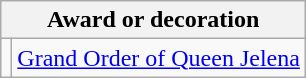<table class="wikitable" style="text-align:left;">
<tr>
<th colspan=2>Award or decoration</th>
</tr>
<tr>
<td></td>
<td><a href='#'>Grand Order of Queen Jelena</a></td>
</tr>
</table>
